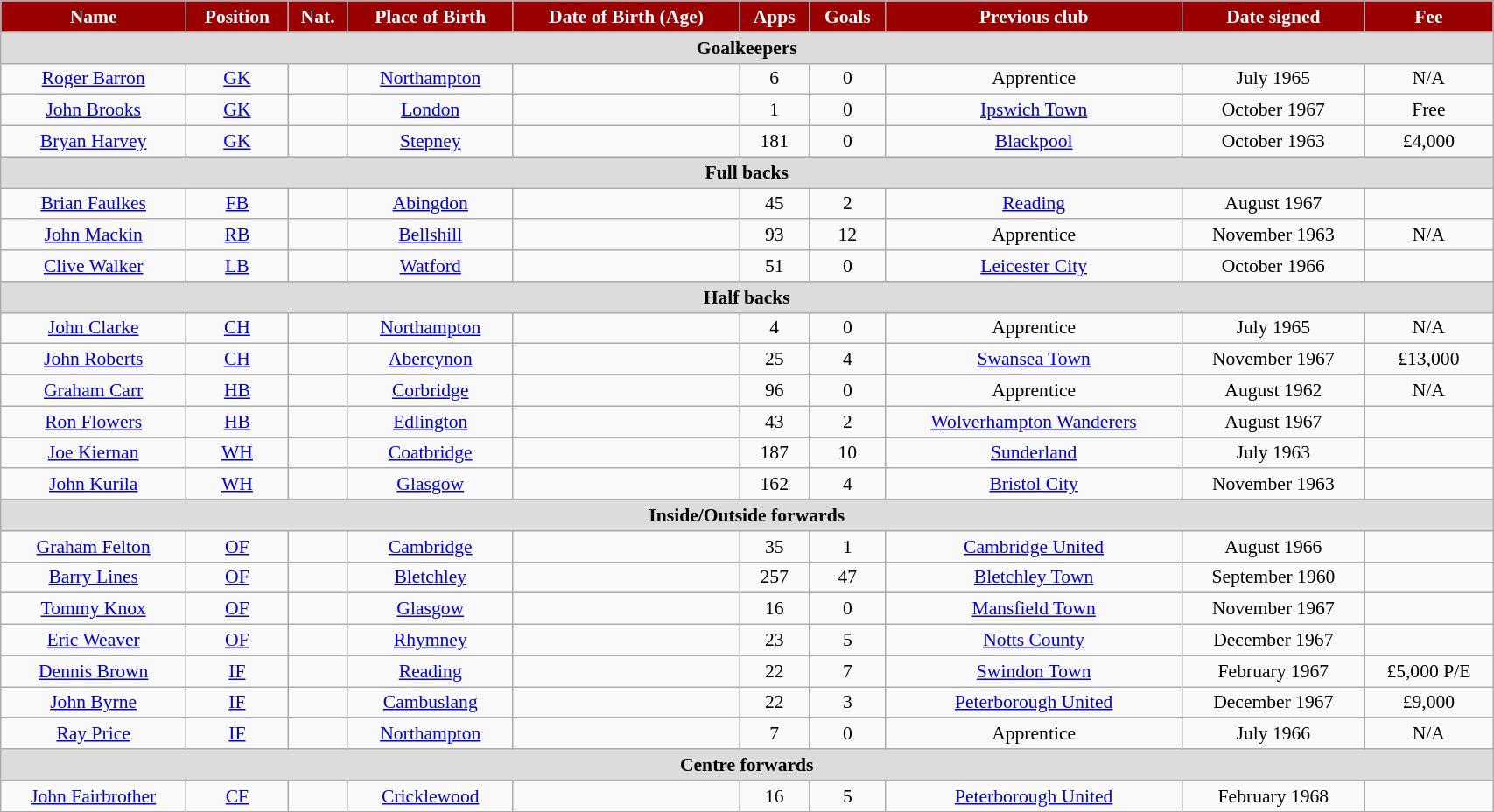<table class="wikitable" style="text-align:center; font-size:90%; width:90%;">
<tr>
<th style="background:#900; color:#FFF; text-align:center;">Name</th>
<th style="background:#900; color:#FFF; text-align:center;">Position</th>
<th style="background:#900; color:#FFF; text-align:center;">Nat.</th>
<th style="background:#900; color:#FFF; text-align:center;">Place of Birth</th>
<th style="background:#900; color:#FFF; text-align:center;">Date of Birth (Age)</th>
<th style="background:#900; color:#FFF; text-align:center;">Apps</th>
<th style="background:#900; color:#FFF; text-align:center;">Goals</th>
<th style="background:#900; color:#FFF; text-align:center;">Previous club</th>
<th style="background:#900; color:#FFF; text-align:center;">Date signed</th>
<th style="background:#900; color:#FFF; text-align:center;">Fee</th>
</tr>
<tr>
<th colspan="12" style="background:#dcdcdc; text-align:center;">Goalkeepers</th>
</tr>
<tr>
<td><a href='#'>Roger Barron</a></td>
<td><a href='#'>GK</a></td>
<td></td>
<td><a href='#'>Northampton</a></td>
<td></td>
<td>6</td>
<td>0</td>
<td>Apprentice</td>
<td>July 1965</td>
<td>N/A</td>
</tr>
<tr>
<td><a href='#'>John Brooks</a></td>
<td><a href='#'>GK</a></td>
<td></td>
<td><a href='#'>London</a></td>
<td></td>
<td>1</td>
<td>0</td>
<td><a href='#'>Ipswich Town</a></td>
<td>October 1967</td>
<td>Free</td>
</tr>
<tr>
<td><a href='#'>Bryan Harvey</a></td>
<td><a href='#'>GK</a></td>
<td></td>
<td><a href='#'>Stepney</a></td>
<td></td>
<td>181</td>
<td>0</td>
<td><a href='#'>Blackpool</a></td>
<td>October 1963</td>
<td>£4,000</td>
</tr>
<tr>
<th colspan="12" style="background:#dcdcdc; text-align:center;">Full backs</th>
</tr>
<tr>
<td><a href='#'>Brian Faulkes</a></td>
<td><a href='#'>FB</a></td>
<td></td>
<td><a href='#'>Abingdon</a></td>
<td></td>
<td>45</td>
<td>2</td>
<td><a href='#'>Reading</a></td>
<td>August 1967</td>
<td></td>
</tr>
<tr>
<td><a href='#'>John Mackin</a></td>
<td><a href='#'>RB</a></td>
<td></td>
<td><a href='#'>Bellshill</a></td>
<td></td>
<td>93</td>
<td>12</td>
<td>Apprentice</td>
<td>November 1963</td>
<td>N/A</td>
</tr>
<tr>
<td><a href='#'>Clive Walker</a></td>
<td><a href='#'>LB</a></td>
<td></td>
<td><a href='#'>Watford</a></td>
<td></td>
<td>51</td>
<td>0</td>
<td><a href='#'>Leicester City</a></td>
<td>October 1966</td>
<td></td>
</tr>
<tr>
<th colspan="12" style="background:#dcdcdc; text-align:center;">Half backs</th>
</tr>
<tr>
<td><a href='#'>John Clarke</a></td>
<td><a href='#'>CH</a></td>
<td></td>
<td><a href='#'>Northampton</a></td>
<td></td>
<td>4</td>
<td>0</td>
<td>Apprentice</td>
<td>July 1965</td>
<td>N/A</td>
</tr>
<tr>
<td><a href='#'>John Roberts</a></td>
<td><a href='#'>CH</a></td>
<td></td>
<td><a href='#'>Abercynon</a></td>
<td></td>
<td>25</td>
<td>4</td>
<td><a href='#'>Swansea Town</a></td>
<td>November 1967</td>
<td>£13,000</td>
</tr>
<tr>
<td><a href='#'>Graham Carr</a></td>
<td><a href='#'>HB</a></td>
<td></td>
<td><a href='#'>Corbridge</a></td>
<td></td>
<td>96</td>
<td>0</td>
<td>Apprentice</td>
<td>August 1962</td>
<td>N/A</td>
</tr>
<tr>
<td><a href='#'>Ron Flowers</a></td>
<td><a href='#'>HB</a></td>
<td></td>
<td><a href='#'>Edlington</a></td>
<td></td>
<td>43</td>
<td>2</td>
<td><a href='#'>Wolverhampton Wanderers</a></td>
<td>August 1967</td>
<td></td>
</tr>
<tr>
<td><a href='#'>Joe Kiernan</a></td>
<td><a href='#'>WH</a></td>
<td></td>
<td><a href='#'>Coatbridge</a></td>
<td></td>
<td>187</td>
<td>10</td>
<td><a href='#'>Sunderland</a></td>
<td>July 1963</td>
<td></td>
</tr>
<tr>
<td><a href='#'>John Kurila</a></td>
<td><a href='#'>WH</a></td>
<td></td>
<td><a href='#'>Glasgow</a></td>
<td></td>
<td>162</td>
<td>4</td>
<td><a href='#'>Bristol City</a></td>
<td>November 1963</td>
<td></td>
</tr>
<tr>
<th colspan="12" style="background:#dcdcdc; text-align:center;">Inside/Outside forwards</th>
</tr>
<tr>
<td><a href='#'>Graham Felton</a></td>
<td><a href='#'>OF</a></td>
<td></td>
<td><a href='#'>Cambridge</a></td>
<td></td>
<td>35</td>
<td>1</td>
<td><a href='#'>Cambridge United</a></td>
<td>August 1966</td>
<td></td>
</tr>
<tr>
<td><a href='#'>Barry Lines</a></td>
<td><a href='#'>OF</a></td>
<td></td>
<td><a href='#'>Bletchley</a></td>
<td></td>
<td>257</td>
<td>47</td>
<td><a href='#'>Bletchley Town</a></td>
<td>September 1960</td>
<td></td>
</tr>
<tr>
<td><a href='#'>Tommy Knox</a></td>
<td><a href='#'>OF</a></td>
<td></td>
<td><a href='#'>Glasgow</a></td>
<td></td>
<td>16</td>
<td>0</td>
<td><a href='#'>Mansfield Town</a></td>
<td>November 1967</td>
<td></td>
</tr>
<tr>
<td><a href='#'>Eric Weaver</a></td>
<td><a href='#'>OF</a></td>
<td></td>
<td><a href='#'>Rhymney</a></td>
<td></td>
<td>23</td>
<td>5</td>
<td><a href='#'>Notts County</a></td>
<td>December 1967</td>
<td></td>
</tr>
<tr>
<td><a href='#'>Dennis Brown</a></td>
<td><a href='#'>IF</a></td>
<td></td>
<td><a href='#'>Reading</a></td>
<td></td>
<td>22</td>
<td>7</td>
<td><a href='#'>Swindon Town</a></td>
<td>February 1967</td>
<td>£5,000 P/E</td>
</tr>
<tr>
<td><a href='#'>John Byrne</a></td>
<td><a href='#'>IF</a></td>
<td></td>
<td><a href='#'>Cambuslang</a></td>
<td></td>
<td>22</td>
<td>3</td>
<td><a href='#'>Peterborough United</a></td>
<td>December 1967</td>
<td>£9,000</td>
</tr>
<tr>
<td><a href='#'>Ray Price</a></td>
<td><a href='#'>IF</a></td>
<td></td>
<td><a href='#'>Northampton</a></td>
<td></td>
<td>7</td>
<td>0</td>
<td>Apprentice</td>
<td>July 1966</td>
<td>N/A</td>
</tr>
<tr>
<th colspan="12" style="background:#dcdcdc; text-align:center;">Centre forwards</th>
</tr>
<tr>
<td><a href='#'>John Fairbrother</a></td>
<td><a href='#'>CF</a></td>
<td></td>
<td><a href='#'>Cricklewood</a></td>
<td></td>
<td>16</td>
<td>5</td>
<td><a href='#'>Peterborough United</a></td>
<td>February 1968</td>
<td></td>
</tr>
</table>
